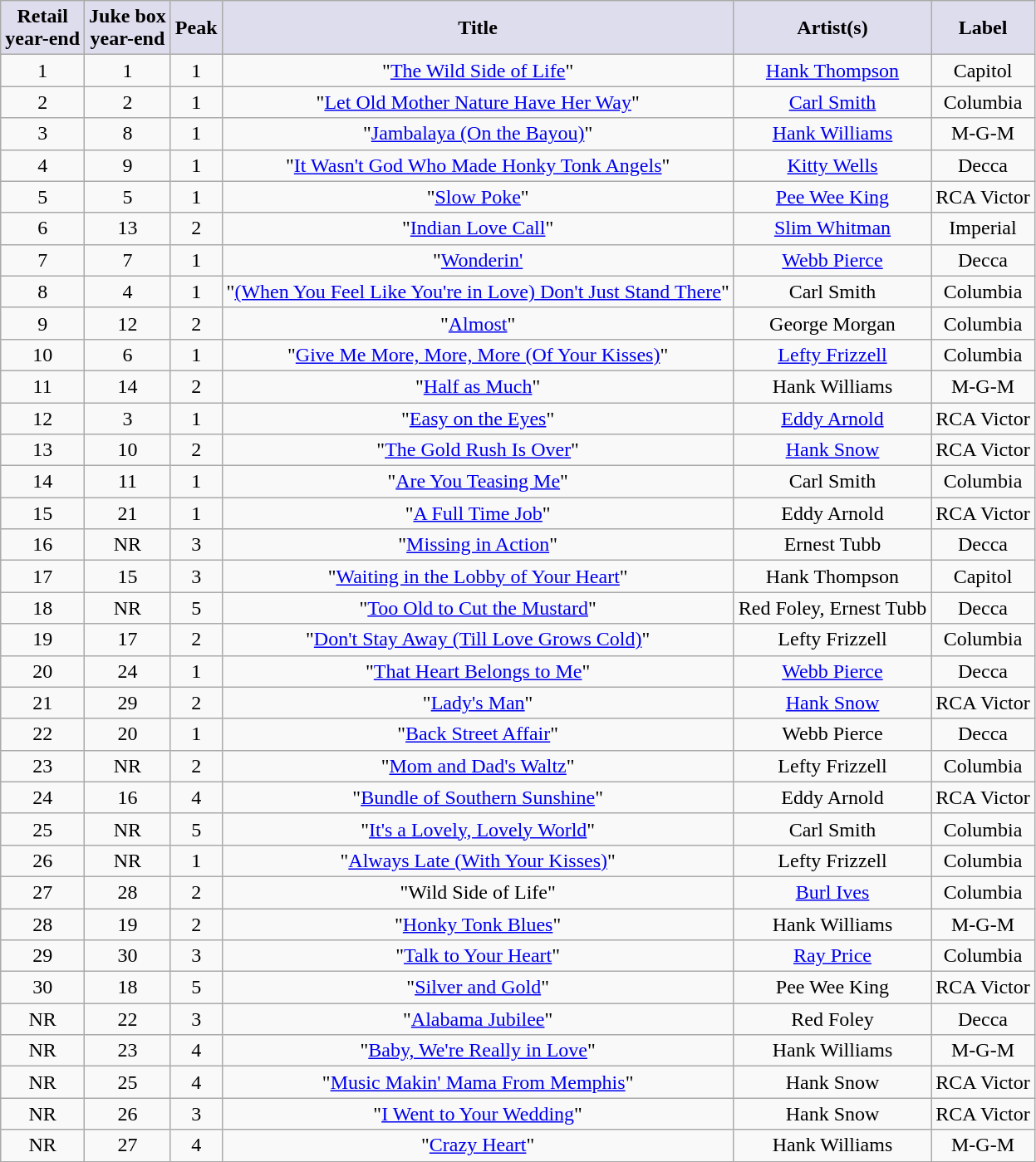<table class="wikitable sortable" style="text-align: center">
<tr>
<th scope="col" style="background:#dde;">Retail<br>year-end</th>
<th scope="col" style="background:#dde;">Juke box<br>year-end</th>
<th scope="col" style="background:#dde;">Peak</th>
<th scope="col" style="background:#dde;">Title</th>
<th scope="col" style="background:#dde;">Artist(s)</th>
<th scope="col" style="background:#dde;">Label</th>
</tr>
<tr>
<td>1</td>
<td>1</td>
<td>1</td>
<td>"<a href='#'>The Wild Side of Life</a>"</td>
<td><a href='#'>Hank Thompson</a></td>
<td>Capitol</td>
</tr>
<tr>
<td>2</td>
<td>2</td>
<td>1</td>
<td>"<a href='#'>Let Old Mother Nature Have Her Way</a>"</td>
<td><a href='#'>Carl Smith</a></td>
<td>Columbia</td>
</tr>
<tr>
<td>3</td>
<td>8</td>
<td>1</td>
<td>"<a href='#'>Jambalaya (On the Bayou)</a>"</td>
<td><a href='#'>Hank Williams</a></td>
<td>M-G-M</td>
</tr>
<tr>
<td>4</td>
<td>9</td>
<td>1</td>
<td>"<a href='#'>It Wasn't God Who Made Honky Tonk Angels</a>"</td>
<td><a href='#'>Kitty Wells</a></td>
<td>Decca</td>
</tr>
<tr>
<td>5</td>
<td>5</td>
<td>1</td>
<td>"<a href='#'>Slow Poke</a>"</td>
<td><a href='#'>Pee Wee King</a></td>
<td>RCA Victor</td>
</tr>
<tr>
<td>6</td>
<td>13</td>
<td>2</td>
<td>"<a href='#'>Indian Love Call</a>"</td>
<td><a href='#'>Slim Whitman</a></td>
<td>Imperial</td>
</tr>
<tr>
<td>7</td>
<td>7</td>
<td>1</td>
<td>"<a href='#'>Wonderin'</a></td>
<td><a href='#'>Webb Pierce</a></td>
<td>Decca</td>
</tr>
<tr>
<td>8</td>
<td>4</td>
<td>1</td>
<td>"<a href='#'>(When You Feel Like You're in Love) Don't Just Stand There</a>"</td>
<td>Carl Smith</td>
<td>Columbia</td>
</tr>
<tr>
<td>9</td>
<td>12</td>
<td>2</td>
<td>"<a href='#'>Almost</a>"</td>
<td>George Morgan</td>
<td>Columbia</td>
</tr>
<tr>
<td>10</td>
<td>6</td>
<td>1</td>
<td>"<a href='#'>Give Me More, More, More (Of Your Kisses)</a>"</td>
<td><a href='#'>Lefty Frizzell</a></td>
<td>Columbia</td>
</tr>
<tr>
<td>11</td>
<td>14</td>
<td>2</td>
<td>"<a href='#'>Half as Much</a>"</td>
<td>Hank Williams</td>
<td>M-G-M</td>
</tr>
<tr>
<td>12</td>
<td>3</td>
<td>1</td>
<td>"<a href='#'>Easy on the Eyes</a>"</td>
<td><a href='#'>Eddy Arnold</a></td>
<td>RCA Victor</td>
</tr>
<tr>
<td>13</td>
<td>10</td>
<td>2</td>
<td>"<a href='#'>The Gold Rush Is Over</a>"</td>
<td><a href='#'>Hank Snow</a></td>
<td>RCA Victor</td>
</tr>
<tr>
<td>14</td>
<td>11</td>
<td>1</td>
<td>"<a href='#'>Are You Teasing Me</a>"</td>
<td>Carl Smith</td>
<td>Columbia</td>
</tr>
<tr>
<td>15</td>
<td>21</td>
<td>1</td>
<td>"<a href='#'>A Full Time Job</a>"</td>
<td>Eddy Arnold</td>
<td>RCA Victor</td>
</tr>
<tr>
<td>16</td>
<td>NR</td>
<td>3</td>
<td>"<a href='#'>Missing in Action</a>"</td>
<td>Ernest Tubb</td>
<td>Decca</td>
</tr>
<tr>
<td>17</td>
<td>15</td>
<td>3</td>
<td>"<a href='#'>Waiting in the Lobby of Your Heart</a>"</td>
<td>Hank Thompson</td>
<td>Capitol</td>
</tr>
<tr>
<td>18</td>
<td>NR</td>
<td>5</td>
<td>"<a href='#'>Too Old to Cut the Mustard</a>"</td>
<td>Red Foley, Ernest Tubb</td>
<td>Decca</td>
</tr>
<tr>
<td>19</td>
<td>17</td>
<td>2</td>
<td>"<a href='#'>Don't Stay Away (Till Love Grows Cold)</a>"</td>
<td>Lefty Frizzell</td>
<td>Columbia</td>
</tr>
<tr>
<td>20</td>
<td>24</td>
<td>1</td>
<td>"<a href='#'>That Heart Belongs to Me</a>"</td>
<td><a href='#'>Webb Pierce</a></td>
<td>Decca</td>
</tr>
<tr>
<td>21</td>
<td>29</td>
<td>2</td>
<td>"<a href='#'>Lady's Man</a>"</td>
<td><a href='#'>Hank Snow</a></td>
<td>RCA Victor</td>
</tr>
<tr>
<td>22</td>
<td>20</td>
<td>1</td>
<td>"<a href='#'>Back Street Affair</a>"</td>
<td>Webb Pierce</td>
<td>Decca</td>
</tr>
<tr>
<td>23</td>
<td>NR</td>
<td>2</td>
<td>"<a href='#'>Mom and Dad's Waltz</a>"</td>
<td>Lefty Frizzell</td>
<td>Columbia</td>
</tr>
<tr>
<td>24</td>
<td>16</td>
<td>4</td>
<td>"<a href='#'>Bundle of Southern Sunshine</a>"</td>
<td>Eddy Arnold</td>
<td>RCA Victor</td>
</tr>
<tr>
<td>25</td>
<td>NR</td>
<td>5</td>
<td>"<a href='#'>It's a Lovely, Lovely World</a>"</td>
<td>Carl Smith</td>
<td>Columbia</td>
</tr>
<tr>
<td>26</td>
<td>NR</td>
<td>1</td>
<td>"<a href='#'>Always Late (With Your Kisses)</a>"</td>
<td>Lefty Frizzell</td>
<td>Columbia</td>
</tr>
<tr>
<td>27</td>
<td>28</td>
<td>2</td>
<td>"Wild Side of Life"</td>
<td><a href='#'>Burl Ives</a></td>
<td>Columbia</td>
</tr>
<tr>
<td>28</td>
<td>19</td>
<td>2</td>
<td>"<a href='#'>Honky Tonk Blues</a>"</td>
<td>Hank Williams</td>
<td>M-G-M</td>
</tr>
<tr>
<td>29</td>
<td>30</td>
<td>3</td>
<td>"<a href='#'>Talk to Your Heart</a>"</td>
<td><a href='#'>Ray Price</a></td>
<td>Columbia</td>
</tr>
<tr>
<td>30</td>
<td>18</td>
<td>5</td>
<td>"<a href='#'>Silver and Gold</a>"</td>
<td>Pee Wee King</td>
<td>RCA Victor</td>
</tr>
<tr>
<td>NR</td>
<td>22</td>
<td>3</td>
<td>"<a href='#'>Alabama Jubilee</a>"</td>
<td>Red Foley</td>
<td>Decca</td>
</tr>
<tr>
<td>NR</td>
<td>23</td>
<td>4</td>
<td>"<a href='#'>Baby, We're Really in Love</a>"</td>
<td>Hank Williams</td>
<td>M-G-M</td>
</tr>
<tr>
<td>NR</td>
<td>25</td>
<td>4</td>
<td>"<a href='#'>Music Makin' Mama From Memphis</a>"</td>
<td>Hank Snow</td>
<td>RCA Victor</td>
</tr>
<tr>
<td>NR</td>
<td>26</td>
<td>3</td>
<td>"<a href='#'>I Went to Your Wedding</a>"</td>
<td>Hank Snow</td>
<td>RCA Victor</td>
</tr>
<tr>
<td>NR</td>
<td>27</td>
<td>4</td>
<td>"<a href='#'>Crazy Heart</a>"</td>
<td>Hank Williams</td>
<td>M-G-M</td>
</tr>
</table>
